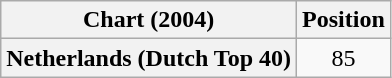<table class="wikitable plainrowheaders" style="text-align:center">
<tr>
<th>Chart (2004)</th>
<th>Position</th>
</tr>
<tr>
<th scope="row">Netherlands (Dutch Top 40)</th>
<td>85</td>
</tr>
</table>
